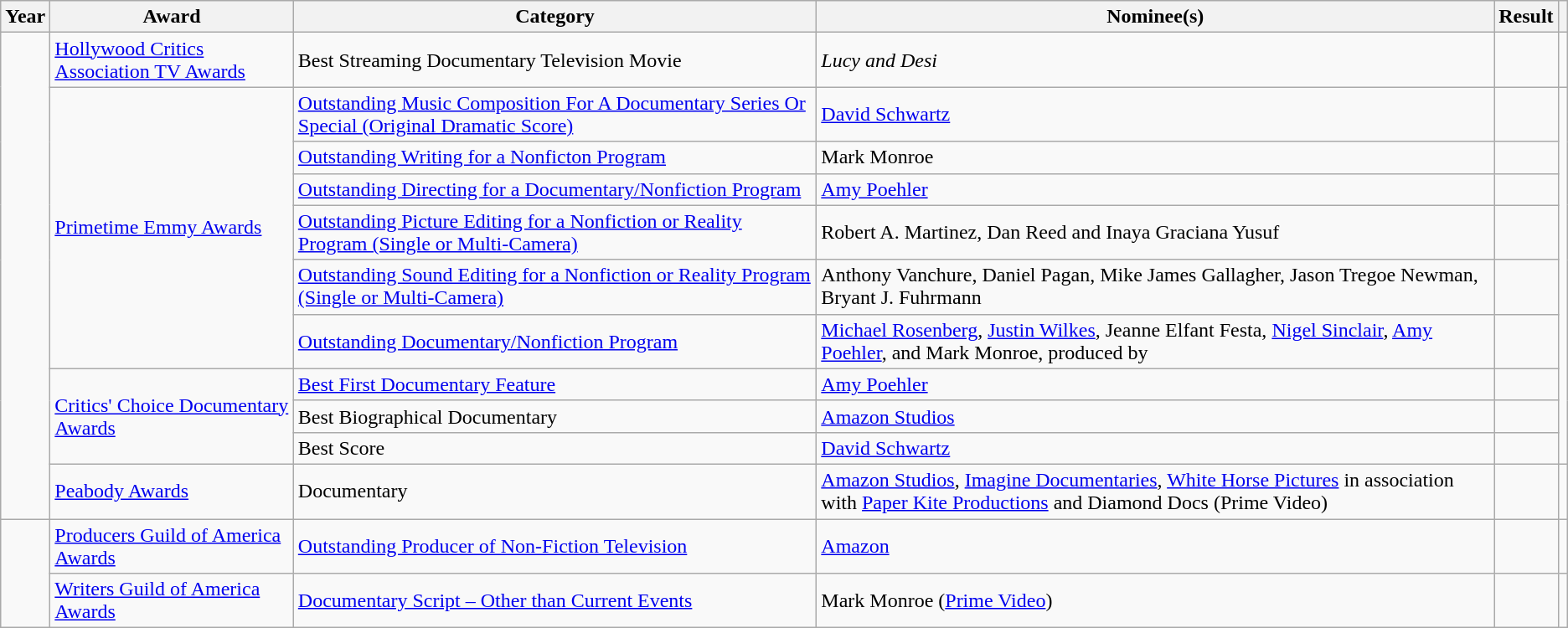<table class="wikitable sortable plainrowheaders">
<tr>
<th>Year</th>
<th>Award</th>
<th>Category</th>
<th>Nominee(s)</th>
<th>Result</th>
<th></th>
</tr>
<tr>
<td rowspan="11"></td>
<td><a href='#'>Hollywood Critics Association TV Awards</a></td>
<td>Best Streaming Documentary Television Movie</td>
<td><em>Lucy and Desi</em></td>
<td></td>
<td align="center"></td>
</tr>
<tr>
<td rowspan="6"><a href='#'>Primetime Emmy Awards</a></td>
<td><a href='#'>Outstanding Music Composition For A Documentary Series Or Special (Original Dramatic Score)</a></td>
<td><a href='#'>David Schwartz</a></td>
<td></td>
<td rowspan="9" align="center"></td>
</tr>
<tr>
<td><a href='#'>Outstanding Writing for a Nonficton Program</a></td>
<td>Mark Monroe</td>
<td></td>
</tr>
<tr>
<td><a href='#'>Outstanding Directing for a Documentary/Nonfiction Program</a></td>
<td><a href='#'>Amy Poehler</a></td>
<td></td>
</tr>
<tr>
<td><a href='#'>Outstanding Picture Editing for a Nonfiction or Reality Program (Single or Multi-Camera)</a></td>
<td>Robert A. Martinez, Dan Reed and Inaya Graciana Yusuf</td>
<td></td>
</tr>
<tr>
<td><a href='#'>Outstanding Sound Editing for a Nonfiction or Reality Program (Single or Multi-Camera)</a></td>
<td>Anthony Vanchure, Daniel Pagan, Mike James Gallagher, Jason Tregoe Newman, Bryant J. Fuhrmann</td>
<td></td>
</tr>
<tr>
<td><a href='#'>Outstanding Documentary/Nonfiction Program</a></td>
<td><a href='#'>Michael Rosenberg</a>, <a href='#'>Justin Wilkes</a>, Jeanne Elfant Festa, <a href='#'>Nigel Sinclair</a>, <a href='#'>Amy Poehler</a>, and Mark Monroe, produced by</td>
<td></td>
</tr>
<tr>
<td rowspan="3"><a href='#'>Critics' Choice Documentary Awards</a></td>
<td><a href='#'>Best First Documentary Feature</a></td>
<td><a href='#'>Amy Poehler</a></td>
<td></td>
</tr>
<tr>
<td>Best Biographical Documentary</td>
<td><a href='#'>Amazon Studios</a></td>
<td></td>
</tr>
<tr>
<td>Best Score</td>
<td><a href='#'>David Schwartz</a></td>
<td></td>
</tr>
<tr>
<td><a href='#'>Peabody Awards</a></td>
<td>Documentary</td>
<td><a href='#'>Amazon Studios</a>, <a href='#'>Imagine Documentaries</a>, <a href='#'>White Horse Pictures</a> in association with <a href='#'>Paper Kite Productions</a> and Diamond Docs (Prime Video)</td>
<td></td>
<td></td>
</tr>
<tr>
<td rowspan="5"></td>
<td><a href='#'>Producers Guild of America Awards</a></td>
<td><a href='#'>Outstanding Producer of Non-Fiction Television</a></td>
<td><a href='#'>Amazon</a></td>
<td></td>
<td></td>
</tr>
<tr>
<td><a href='#'>Writers Guild of America Awards</a></td>
<td><a href='#'>Documentary Script – Other than Current Events</a></td>
<td>Mark Monroe (<a href='#'>Prime Video</a>)</td>
<td></td>
<td></td>
</tr>
</table>
